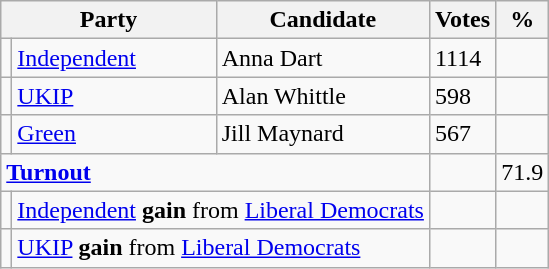<table class="wikitable">
<tr>
<th colspan="2">Party</th>
<th>Candidate</th>
<th>Votes</th>
<th>%</th>
</tr>
<tr>
<td></td>
<td><a href='#'>Independent</a></td>
<td>Anna Dart</td>
<td>1114</td>
<td></td>
</tr>
<tr>
<td></td>
<td><a href='#'>UKIP</a></td>
<td>Alan Whittle</td>
<td>598</td>
<td></td>
</tr>
<tr>
<td></td>
<td><a href='#'>Green</a></td>
<td>Jill Maynard</td>
<td>567</td>
<td></td>
</tr>
<tr>
<td colspan="3"><strong><a href='#'>Turnout</a></strong></td>
<td></td>
<td>71.9</td>
</tr>
<tr>
<td></td>
<td colspan="2"><a href='#'>Independent</a> <strong>gain</strong> from <a href='#'>Liberal Democrats</a></td>
<td></td>
<td></td>
</tr>
<tr>
<td></td>
<td colspan="2"><a href='#'>UKIP</a> <strong>gain</strong> from <a href='#'>Liberal Democrats</a></td>
<td></td>
<td></td>
</tr>
</table>
